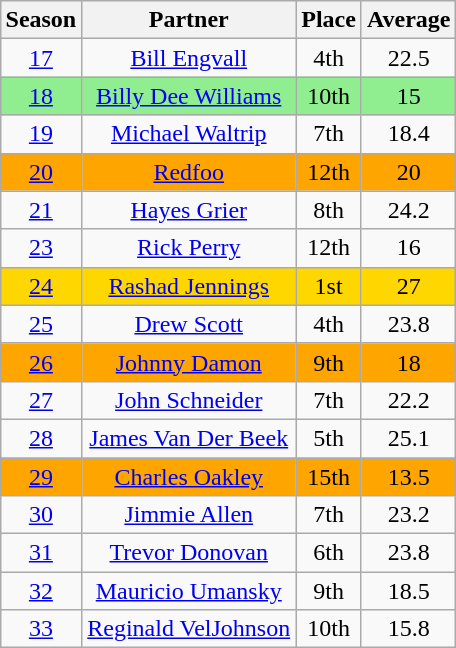<table class="wikitable sortable" style="margin:auto; text-align:center;">
<tr>
<th>Season</th>
<th>Partner</th>
<th>Place</th>
<th>Average</th>
</tr>
<tr>
<td><a href='#'>17</a></td>
<td><a href='#'>Bill Engvall</a></td>
<td>4th</td>
<td>22.5</td>
</tr>
<tr bgcolor="lightgreen">
<td><a href='#'>18</a></td>
<td><a href='#'>Billy Dee Williams</a></td>
<td>10th</td>
<td>15</td>
</tr>
<tr>
<td><a href='#'>19</a></td>
<td><a href='#'>Michael Waltrip</a></td>
<td>7th</td>
<td>18.4</td>
</tr>
<tr bgcolor="orange">
<td><a href='#'>20</a></td>
<td><a href='#'>Redfoo</a></td>
<td>12th</td>
<td>20</td>
</tr>
<tr>
<td><a href='#'>21</a></td>
<td><a href='#'>Hayes Grier</a></td>
<td>8th</td>
<td>24.2</td>
</tr>
<tr>
<td><a href='#'>23</a></td>
<td><a href='#'>Rick Perry</a></td>
<td>12th</td>
<td>16</td>
</tr>
<tr bgcolor="gold">
<td><a href='#'>24</a></td>
<td><a href='#'>Rashad Jennings</a></td>
<td>1st</td>
<td>27</td>
</tr>
<tr>
<td><a href='#'>25</a></td>
<td><a href='#'>Drew Scott</a></td>
<td>4th</td>
<td>23.8</td>
</tr>
<tr bgcolor="orange">
<td><a href='#'>26</a></td>
<td><a href='#'>Johnny Damon</a></td>
<td>9th</td>
<td>18</td>
</tr>
<tr>
<td><a href='#'>27</a></td>
<td><a href='#'>John Schneider</a></td>
<td>7th</td>
<td>22.2</td>
</tr>
<tr>
<td><a href='#'>28</a></td>
<td><a href='#'>James Van Der Beek</a></td>
<td>5th</td>
<td>25.1</td>
</tr>
<tr bgcolor="orange">
<td><a href='#'>29</a></td>
<td><a href='#'>Charles Oakley</a></td>
<td>15th</td>
<td>13.5</td>
</tr>
<tr>
<td><a href='#'>30</a></td>
<td><a href='#'>Jimmie Allen</a></td>
<td>7th</td>
<td>23.2</td>
</tr>
<tr>
<td><a href='#'>31</a></td>
<td><a href='#'>Trevor Donovan</a></td>
<td>6th</td>
<td>23.8</td>
</tr>
<tr>
<td><a href='#'>32</a></td>
<td><a href='#'>Mauricio Umansky</a></td>
<td>9th</td>
<td>18.5</td>
</tr>
<tr>
<td><a href='#'>33</a></td>
<td><a href='#'>Reginald VelJohnson</a></td>
<td>10th</td>
<td>15.8</td>
</tr>
</table>
